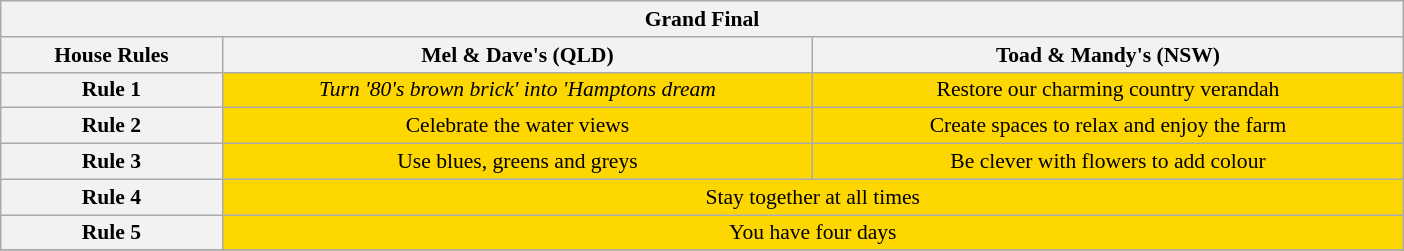<table class="wikitable plainrowheaders" style="text-align:center; font-size:90%; width:65em;">
<tr>
<th colspan="3" >Grand Final</th>
</tr>
<tr>
<th style="width:15%;">House Rules</th>
<th style="width:40%;">Mel & Dave's (QLD)</th>
<th style="width:40%;">Toad & Mandy's (NSW)</th>
</tr>
<tr>
<th>Rule 1</th>
<td style="background:gold"><em>Turn '80's brown brick' into 'Hamptons dream<strong></td>
<td style="background:gold"></em>Restore our charming country verandah<em></td>
</tr>
<tr>
<th>Rule 2</th>
<td style="background:gold"></em>Celebrate the water views<em></td>
<td style="background:gold"></em>Create spaces to relax and enjoy the farm<em></td>
</tr>
<tr>
<th>Rule 3</th>
<td style="background:gold"></em>Use blues, greens and greys<em></td>
<td style="background:gold"></em>Be clever with flowers to add colour<em></td>
</tr>
<tr>
<th>Rule 4</th>
<td style="background:gold" colspan="2"></em>Stay together at all times<em></td>
</tr>
<tr>
<th>Rule 5</th>
<td style="background:gold" colspan="2"></em>You have four days<em></td>
</tr>
<tr>
</tr>
</table>
